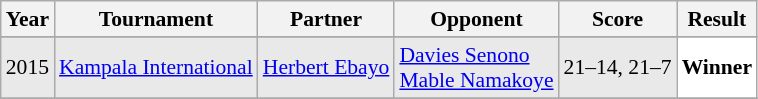<table class="sortable wikitable" style="font-size: 90%;">
<tr>
<th>Year</th>
<th>Tournament</th>
<th>Partner</th>
<th>Opponent</th>
<th>Score</th>
<th>Result</th>
</tr>
<tr>
</tr>
<tr style="background:#E9E9E9">
<td align="center">2015</td>
<td align="left"><a href='#'>Kampala International</a></td>
<td align="left"> <a href='#'>Herbert Ebayo</a></td>
<td align="left"> <a href='#'>Davies Senono</a><br> <a href='#'>Mable Namakoye</a></td>
<td align="left">21–14, 21–7</td>
<td style="text-align:left; background:white"> <strong>Winner</strong></td>
</tr>
<tr>
</tr>
</table>
